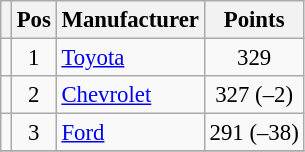<table class="wikitable" style="font-size: 95%;">
<tr>
<th></th>
<th>Pos</th>
<th>Manufacturer</th>
<th>Points</th>
</tr>
<tr>
<td align="left"></td>
<td style="text-align:center;">1</td>
<td><a href='#'>Toyota</a></td>
<td style="text-align:center;">329</td>
</tr>
<tr>
<td align="left"></td>
<td style="text-align:center;">2</td>
<td><a href='#'>Chevrolet</a></td>
<td style="text-align:center;">327 (–2)</td>
</tr>
<tr>
<td align="left"></td>
<td style="text-align:center;">3</td>
<td><a href='#'>Ford</a></td>
<td style="text-align:center;">291 (–38)</td>
</tr>
<tr class="sortbottom">
</tr>
</table>
